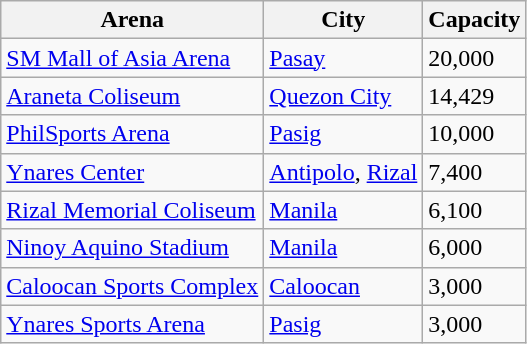<table class="wikitable">
<tr>
<th>Arena</th>
<th>City</th>
<th>Capacity</th>
</tr>
<tr>
<td><a href='#'>SM Mall of Asia Arena</a></td>
<td><a href='#'>Pasay</a></td>
<td>20,000</td>
</tr>
<tr>
<td><a href='#'>Araneta Coliseum</a></td>
<td><a href='#'>Quezon City</a></td>
<td>14,429</td>
</tr>
<tr>
<td><a href='#'>PhilSports Arena</a></td>
<td><a href='#'>Pasig</a></td>
<td>10,000</td>
</tr>
<tr>
<td><a href='#'>Ynares Center</a></td>
<td><a href='#'>Antipolo</a>, <a href='#'>Rizal</a></td>
<td>7,400</td>
</tr>
<tr>
<td><a href='#'>Rizal Memorial Coliseum</a></td>
<td><a href='#'>Manila</a></td>
<td>6,100</td>
</tr>
<tr>
<td><a href='#'>Ninoy Aquino Stadium</a></td>
<td><a href='#'>Manila</a></td>
<td>6,000</td>
</tr>
<tr>
<td><a href='#'>Caloocan Sports Complex</a></td>
<td><a href='#'>Caloocan</a></td>
<td>3,000</td>
</tr>
<tr>
<td><a href='#'>Ynares Sports Arena</a></td>
<td><a href='#'>Pasig</a></td>
<td>3,000</td>
</tr>
</table>
